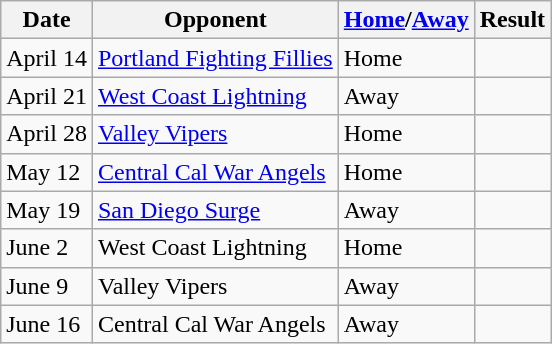<table class="wikitable">
<tr>
<th>Date</th>
<th>Opponent</th>
<th><a href='#'>Home</a>/<a href='#'>Away</a></th>
<th>Result</th>
</tr>
<tr>
<td>April 14</td>
<td><a href='#'>Portland Fighting Fillies</a></td>
<td>Home</td>
<td></td>
</tr>
<tr>
<td>April 21</td>
<td><a href='#'>West Coast Lightning</a></td>
<td>Away</td>
<td></td>
</tr>
<tr>
<td>April 28</td>
<td><a href='#'>Valley Vipers</a></td>
<td>Home</td>
<td></td>
</tr>
<tr>
<td>May 12</td>
<td><a href='#'>Central Cal War Angels</a></td>
<td>Home</td>
<td></td>
</tr>
<tr>
<td>May 19</td>
<td><a href='#'>San Diego Surge</a></td>
<td>Away</td>
<td></td>
</tr>
<tr>
<td>June 2</td>
<td>West Coast Lightning</td>
<td>Home</td>
<td></td>
</tr>
<tr>
<td>June 9</td>
<td>Valley Vipers</td>
<td>Away</td>
<td></td>
</tr>
<tr>
<td>June 16</td>
<td>Central Cal War Angels</td>
<td>Away</td>
<td></td>
</tr>
</table>
